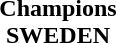<table cellspacing=0 width=100%>
<tr>
<td align=center></td>
</tr>
<tr>
<td align=center><strong>Champions<br>SWEDEN</strong></td>
</tr>
</table>
